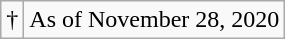<table class="wikitable">
<tr>
<td>†</td>
<td>As of November 28, 2020</td>
</tr>
</table>
